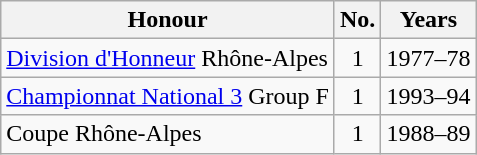<table class="wikitable">
<tr>
<th>Honour</th>
<th>No.</th>
<th>Years</th>
</tr>
<tr>
<td><a href='#'>Division d'Honneur</a> Rhône-Alpes</td>
<td align="center">1</td>
<td>1977–78</td>
</tr>
<tr>
<td><a href='#'>Championnat National 3</a> Group F</td>
<td align="center">1</td>
<td>1993–94</td>
</tr>
<tr>
<td>Coupe Rhône-Alpes</td>
<td align="center">1</td>
<td>1988–89</td>
</tr>
</table>
